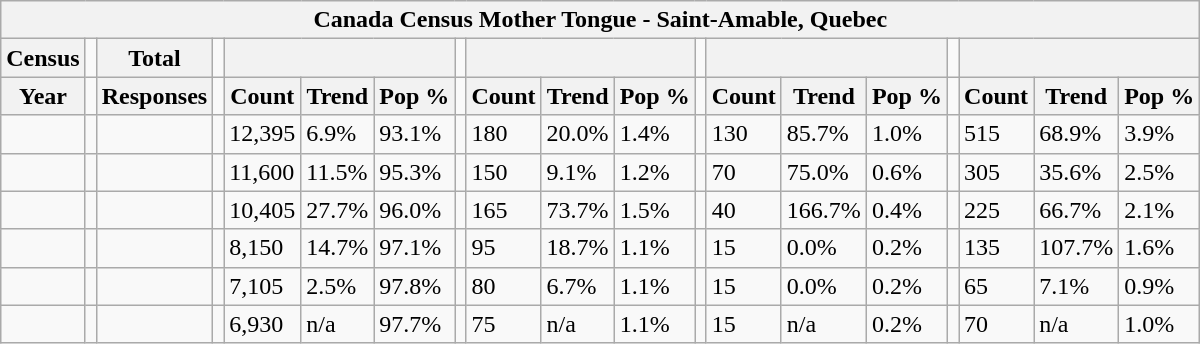<table class="wikitable">
<tr>
<th colspan="19">Canada Census Mother Tongue - Saint-Amable, Quebec</th>
</tr>
<tr>
<th>Census</th>
<td></td>
<th>Total</th>
<td colspan="1"></td>
<th colspan="3"></th>
<td colspan="1"></td>
<th colspan="3"></th>
<td colspan="1"></td>
<th colspan="3"></th>
<td colspan="1"></td>
<th colspan="3"></th>
</tr>
<tr>
<th>Year</th>
<td></td>
<th>Responses</th>
<td></td>
<th>Count</th>
<th>Trend</th>
<th>Pop %</th>
<td></td>
<th>Count</th>
<th>Trend</th>
<th>Pop %</th>
<td></td>
<th>Count</th>
<th>Trend</th>
<th>Pop %</th>
<td></td>
<th>Count</th>
<th>Trend</th>
<th>Pop %</th>
</tr>
<tr>
<td></td>
<td></td>
<td></td>
<td></td>
<td>12,395</td>
<td> 6.9%</td>
<td>93.1%</td>
<td></td>
<td>180</td>
<td> 20.0%</td>
<td>1.4%</td>
<td></td>
<td>130</td>
<td> 85.7%</td>
<td>1.0%</td>
<td></td>
<td>515</td>
<td> 68.9%</td>
<td>3.9%</td>
</tr>
<tr>
<td></td>
<td></td>
<td></td>
<td></td>
<td>11,600</td>
<td> 11.5%</td>
<td>95.3%</td>
<td></td>
<td>150</td>
<td> 9.1%</td>
<td>1.2%</td>
<td></td>
<td>70</td>
<td> 75.0%</td>
<td>0.6%</td>
<td></td>
<td>305</td>
<td> 35.6%</td>
<td>2.5%</td>
</tr>
<tr>
<td></td>
<td></td>
<td></td>
<td></td>
<td>10,405</td>
<td> 27.7%</td>
<td>96.0%</td>
<td></td>
<td>165</td>
<td> 73.7%</td>
<td>1.5%</td>
<td></td>
<td>40</td>
<td> 166.7%</td>
<td>0.4%</td>
<td></td>
<td>225</td>
<td> 66.7%</td>
<td>2.1%</td>
</tr>
<tr>
<td></td>
<td></td>
<td></td>
<td></td>
<td>8,150</td>
<td> 14.7%</td>
<td>97.1%</td>
<td></td>
<td>95</td>
<td> 18.7%</td>
<td>1.1%</td>
<td></td>
<td>15</td>
<td> 0.0%</td>
<td>0.2%</td>
<td></td>
<td>135</td>
<td> 107.7%</td>
<td>1.6%</td>
</tr>
<tr>
<td></td>
<td></td>
<td></td>
<td></td>
<td>7,105</td>
<td> 2.5%</td>
<td>97.8%</td>
<td></td>
<td>80</td>
<td> 6.7%</td>
<td>1.1%</td>
<td></td>
<td>15</td>
<td> 0.0%</td>
<td>0.2%</td>
<td></td>
<td>65</td>
<td> 7.1%</td>
<td>0.9%</td>
</tr>
<tr>
<td></td>
<td></td>
<td></td>
<td></td>
<td>6,930</td>
<td>n/a</td>
<td>97.7%</td>
<td></td>
<td>75</td>
<td>n/a</td>
<td>1.1%</td>
<td></td>
<td>15</td>
<td>n/a</td>
<td>0.2%</td>
<td></td>
<td>70</td>
<td>n/a</td>
<td>1.0%</td>
</tr>
</table>
